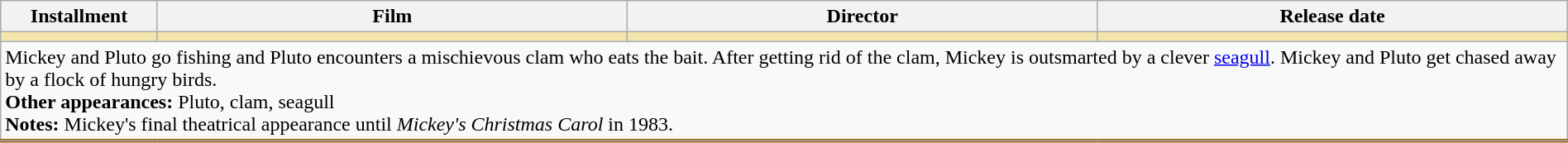<table class="wikitable" width="100%">
<tr>
<th width="10%">Installment</th>
<th width="30%">Film</th>
<th width="30%">Director</th>
<th width="30%">Release date</th>
</tr>
<tr>
<td style="background-color: #F3E5AB"></td>
<td style="background-color: #F3E5AB"></td>
<td style="background-color: #F3E5AB"></td>
<td style="background-color: #F3E5AB"></td>
</tr>
<tr style="border-bottom: 3px solid #996515;">
<td colspan="4">Mickey and Pluto go fishing and Pluto encounters a mischievous clam who eats the bait. After getting rid of the clam, Mickey is outsmarted by a clever <a href='#'>seagull</a>. Mickey and Pluto get chased away by a flock of hungry birds.<br><strong>Other appearances:</strong> Pluto, clam, seagull<br><strong>Notes:</strong> Mickey's final theatrical appearance until <em>Mickey's Christmas Carol</em> in 1983.</td>
</tr>
<tr>
</tr>
</table>
